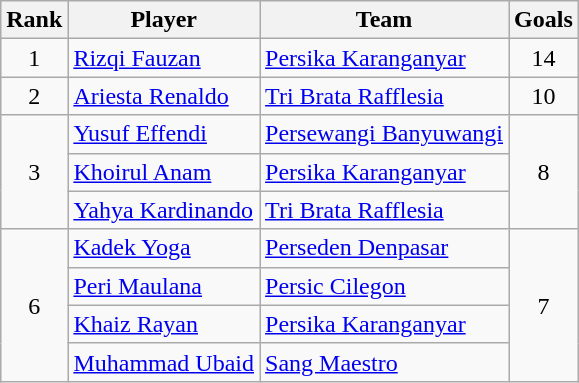<table class="wikitable" style="text-align:center">
<tr>
<th>Rank</th>
<th>Player</th>
<th>Team</th>
<th>Goals</th>
</tr>
<tr>
<td>1</td>
<td align="left"> <a href='#'>Rizqi Fauzan</a></td>
<td align="left"> <a href='#'>Persika Karanganyar</a></td>
<td>14</td>
</tr>
<tr>
<td>2</td>
<td align="left"> <a href='#'>Ariesta Renaldo</a></td>
<td align="left"> <a href='#'>Tri Brata Rafflesia</a></td>
<td>10</td>
</tr>
<tr>
<td rowspan="3">3</td>
<td align="left"> <a href='#'>Yusuf Effendi</a></td>
<td align="left"> <a href='#'>Persewangi Banyuwangi</a></td>
<td rowspan="3">8</td>
</tr>
<tr>
<td align="left"> <a href='#'>Khoirul Anam</a></td>
<td align="left"> <a href='#'>Persika Karanganyar</a></td>
</tr>
<tr>
<td align="left"> <a href='#'>Yahya Kardinando</a></td>
<td align="left"> <a href='#'>Tri Brata Rafflesia</a></td>
</tr>
<tr>
<td rowspan="4">6</td>
<td align="left"> <a href='#'>Kadek Yoga</a></td>
<td align="left"> <a href='#'>Perseden Denpasar</a></td>
<td rowspan="4">7</td>
</tr>
<tr>
<td align="left"> <a href='#'>Peri Maulana</a></td>
<td align="left"> <a href='#'>Persic Cilegon</a></td>
</tr>
<tr>
<td align="left"> <a href='#'>Khaiz Rayan</a></td>
<td align="left"> <a href='#'>Persika Karanganyar</a></td>
</tr>
<tr>
<td align="left"> <a href='#'>Muhammad Ubaid</a></td>
<td align="left"> <a href='#'>Sang Maestro</a></td>
</tr>
</table>
